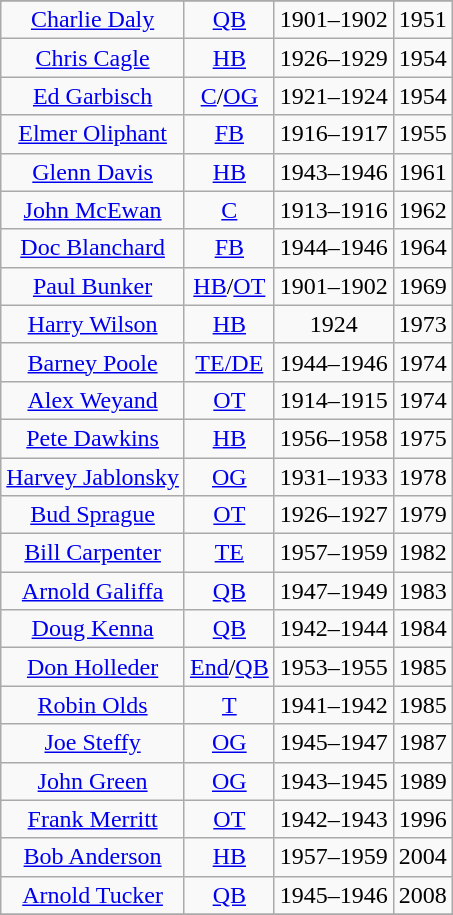<table class="wikitable" style="text-align:center">
<tr>
</tr>
<tr>
<td><a href='#'>Charlie Daly</a></td>
<td><a href='#'>QB</a></td>
<td>1901–1902</td>
<td>1951</td>
</tr>
<tr>
<td><a href='#'>Chris Cagle</a></td>
<td><a href='#'>HB</a></td>
<td>1926–1929</td>
<td>1954</td>
</tr>
<tr>
<td><a href='#'>Ed Garbisch</a></td>
<td><a href='#'>C</a>/<a href='#'>OG</a></td>
<td>1921–1924</td>
<td>1954</td>
</tr>
<tr>
<td><a href='#'>Elmer Oliphant</a></td>
<td><a href='#'>FB</a></td>
<td>1916–1917</td>
<td>1955</td>
</tr>
<tr>
<td><a href='#'>Glenn Davis</a></td>
<td><a href='#'>HB</a></td>
<td>1943–1946</td>
<td>1961</td>
</tr>
<tr>
<td><a href='#'>John McEwan</a></td>
<td><a href='#'>C</a></td>
<td>1913–1916</td>
<td>1962</td>
</tr>
<tr>
<td><a href='#'>Doc Blanchard</a></td>
<td><a href='#'>FB</a></td>
<td>1944–1946</td>
<td>1964</td>
</tr>
<tr>
<td><a href='#'>Paul Bunker</a></td>
<td><a href='#'>HB</a>/<a href='#'>OT</a></td>
<td>1901–1902</td>
<td>1969</td>
</tr>
<tr>
<td><a href='#'>Harry Wilson</a></td>
<td><a href='#'>HB</a></td>
<td>1924</td>
<td>1973</td>
</tr>
<tr>
<td><a href='#'>Barney Poole</a></td>
<td><a href='#'>TE/DE</a></td>
<td>1944–1946</td>
<td>1974</td>
</tr>
<tr>
<td><a href='#'>Alex Weyand</a></td>
<td><a href='#'>OT</a></td>
<td>1914–1915</td>
<td>1974</td>
</tr>
<tr>
<td><a href='#'>Pete Dawkins</a></td>
<td><a href='#'>HB</a></td>
<td>1956–1958</td>
<td>1975</td>
</tr>
<tr>
<td><a href='#'>Harvey Jablonsky</a></td>
<td><a href='#'>OG</a></td>
<td>1931–1933</td>
<td>1978</td>
</tr>
<tr>
<td><a href='#'>Bud Sprague</a></td>
<td><a href='#'>OT</a></td>
<td>1926–1927</td>
<td>1979</td>
</tr>
<tr>
<td><a href='#'>Bill Carpenter</a></td>
<td><a href='#'>TE</a></td>
<td>1957–1959</td>
<td>1982</td>
</tr>
<tr>
<td><a href='#'>Arnold Galiffa</a></td>
<td><a href='#'>QB</a></td>
<td>1947–1949</td>
<td>1983</td>
</tr>
<tr>
<td><a href='#'>Doug Kenna</a></td>
<td><a href='#'>QB</a></td>
<td>1942–1944</td>
<td>1984</td>
</tr>
<tr>
<td><a href='#'>Don Holleder</a></td>
<td><a href='#'>End</a>/<a href='#'>QB</a></td>
<td>1953–1955</td>
<td>1985</td>
</tr>
<tr>
<td><a href='#'>Robin Olds</a></td>
<td><a href='#'>T</a></td>
<td>1941–1942</td>
<td>1985</td>
</tr>
<tr>
<td><a href='#'>Joe Steffy</a></td>
<td><a href='#'>OG</a></td>
<td>1945–1947</td>
<td>1987</td>
</tr>
<tr>
<td><a href='#'>John Green</a></td>
<td><a href='#'>OG</a></td>
<td>1943–1945</td>
<td>1989</td>
</tr>
<tr>
<td><a href='#'>Frank Merritt</a></td>
<td><a href='#'>OT</a></td>
<td>1942–1943</td>
<td>1996</td>
</tr>
<tr>
<td><a href='#'>Bob Anderson</a></td>
<td><a href='#'>HB</a></td>
<td>1957–1959</td>
<td>2004</td>
</tr>
<tr>
<td><a href='#'>Arnold Tucker</a></td>
<td><a href='#'>QB</a></td>
<td>1945–1946</td>
<td>2008</td>
</tr>
<tr>
</tr>
</table>
